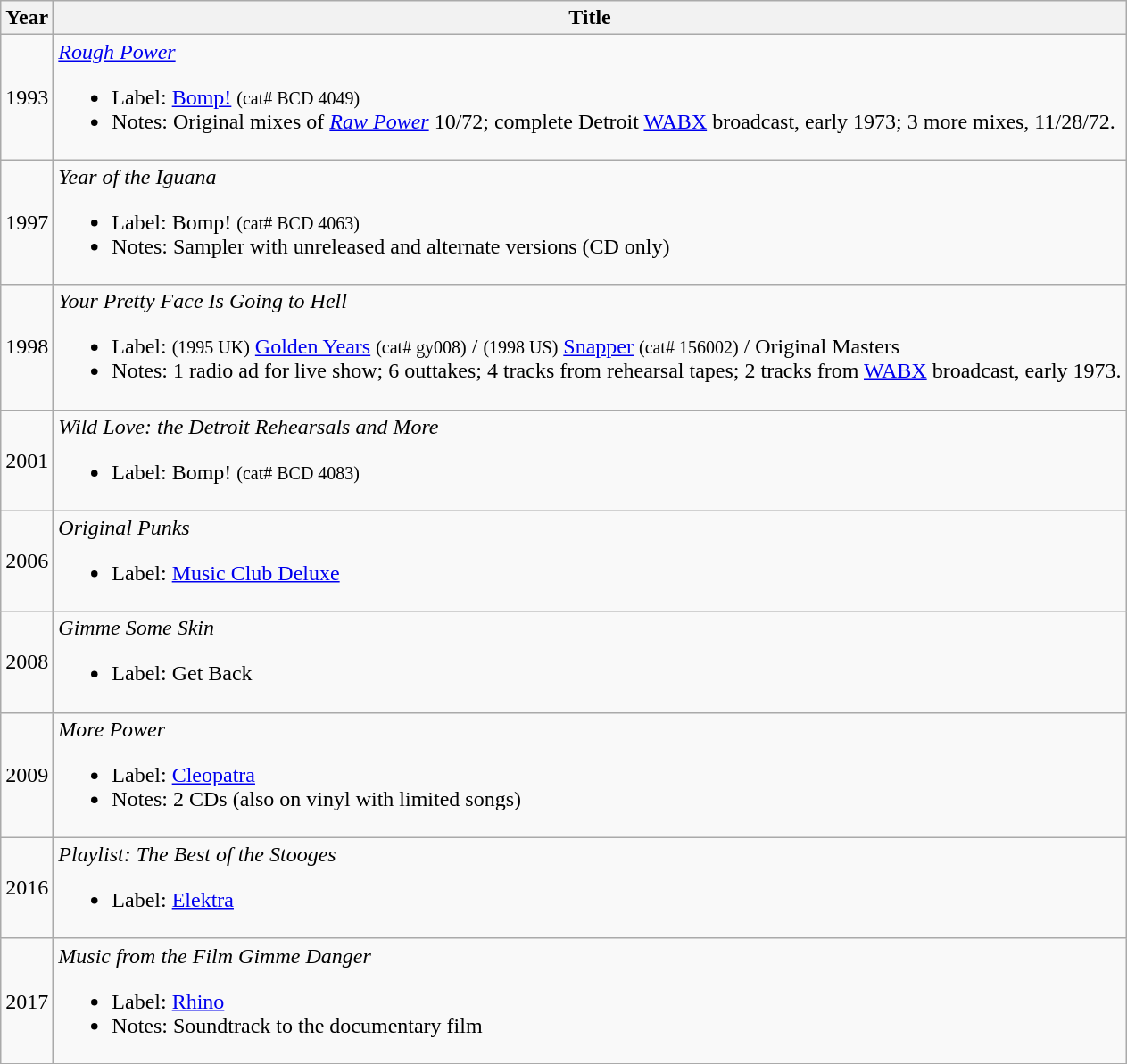<table class="wikitable">
<tr>
<th>Year</th>
<th>Title</th>
</tr>
<tr>
<td>1993</td>
<td><em><a href='#'>Rough Power</a></em><br><ul><li>Label: <a href='#'>Bomp!</a> <small>(cat# BCD 4049)</small></li><li>Notes: Original mixes of <em><a href='#'>Raw Power</a></em> 10/72; complete Detroit <a href='#'>WABX</a> broadcast, early 1973; 3 more mixes, 11/28/72.</li></ul></td>
</tr>
<tr>
<td>1997</td>
<td><em>Year of the Iguana</em><br><ul><li>Label: Bomp! <small>(cat# BCD 4063)</small></li><li>Notes: Sampler with unreleased and alternate versions (CD only)</li></ul></td>
</tr>
<tr>
<td>1998</td>
<td><em>Your Pretty Face Is Going to Hell</em><br><ul><li>Label: <small>(1995 UK)</small> <a href='#'>Golden Years</a> <small>(cat# gy008)</small> / <small>(1998 US)</small> <a href='#'>Snapper</a> <small>(cat# 156002)</small> / Original Masters</li><li>Notes: 1 radio ad for live show; 6 outtakes; 4 tracks from rehearsal tapes; 2 tracks from <a href='#'>WABX</a> broadcast, early 1973.</li></ul></td>
</tr>
<tr>
<td>2001</td>
<td><em> Wild Love: the Detroit Rehearsals and More</em><br><ul><li>Label: Bomp! <small>(cat# BCD 4083)</small></li></ul></td>
</tr>
<tr>
<td>2006</td>
<td><em>Original Punks</em><br><ul><li>Label: <a href='#'>Music Club Deluxe</a></li></ul></td>
</tr>
<tr>
<td>2008</td>
<td><em>Gimme Some Skin</em><br><ul><li>Label: Get Back</li></ul></td>
</tr>
<tr>
<td>2009</td>
<td><em>More Power</em><br><ul><li>Label: <a href='#'>Cleopatra</a></li><li>Notes: 2 CDs (also on vinyl with limited songs)</li></ul></td>
</tr>
<tr>
<td>2016</td>
<td><em>Playlist: The Best of the Stooges</em><br><ul><li>Label: <a href='#'>Elektra</a></li></ul></td>
</tr>
<tr>
<td>2017</td>
<td><em>Music from the Film Gimme Danger</em><br><ul><li>Label: <a href='#'>Rhino</a></li><li>Notes: Soundtrack to the documentary film</li></ul></td>
</tr>
</table>
